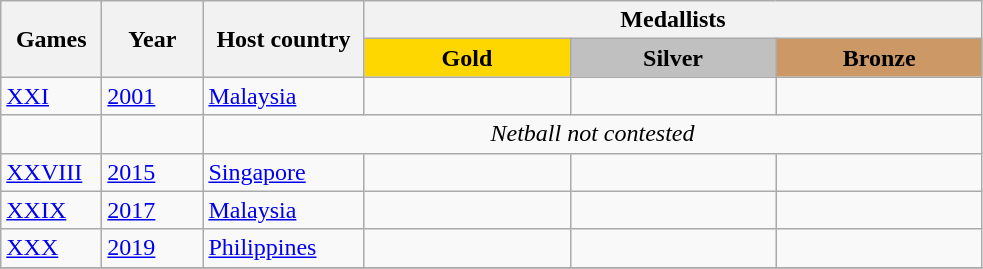<table class=wikitable>
<tr>
<th rowspan=2 width=60>Games</th>
<th rowspan=2 width=60>Year</th>
<th rowspan=2 width=100>Host country</th>
<th colspan=3 width=390>Medallists</th>
</tr>
<tr>
<td bgcolor="gold" align=center width=130><strong>Gold</strong></td>
<td bgcolor="silver" align=center width=130><strong>Silver</strong></td>
<td bgcolor="CC9966" align=center width=130><strong>Bronze</strong></td>
</tr>
<tr>
<td><a href='#'>XXI</a></td>
<td><a href='#'>2001</a></td>
<td><a href='#'>Malaysia</a></td>
<td></td>
<td></td>
<td></td>
</tr>
<tr>
<td></td>
<td></td>
<td colspan="4" align=center><em>Netball not contested</em></td>
</tr>
<tr>
<td><a href='#'>XXVIII</a></td>
<td><a href='#'>2015</a></td>
<td><a href='#'>Singapore</a></td>
<td></td>
<td></td>
<td><br></td>
</tr>
<tr>
<td><a href='#'>XXIX</a></td>
<td><a href='#'>2017</a></td>
<td><a href='#'>Malaysia</a></td>
<td></td>
<td></td>
<td><br> </td>
</tr>
<tr>
<td><a href='#'>XXX</a></td>
<td><a href='#'>2019</a></td>
<td><a href='#'>Philippines</a></td>
<td></td>
<td></td>
<td><br> </td>
</tr>
<tr>
</tr>
</table>
